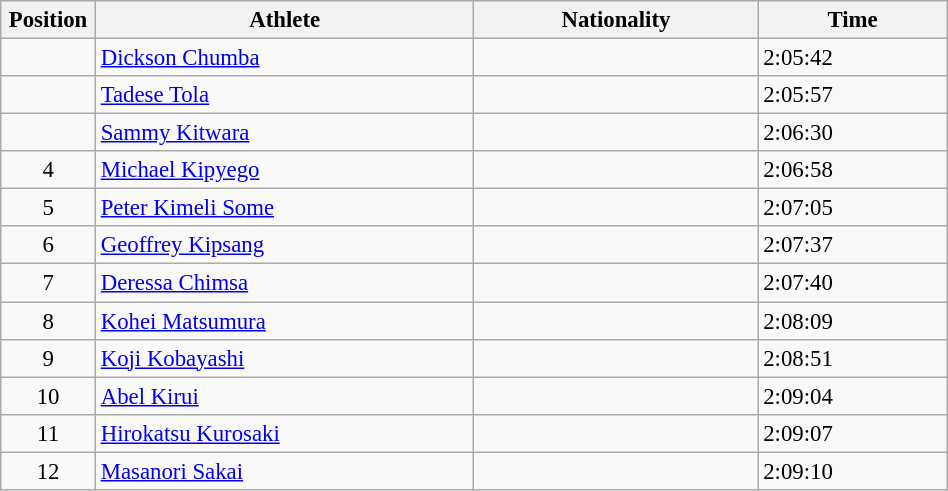<table class="wikitable sortable" border="1"  style="font-size:95%;" width=50%>
<tr>
<th width="10%">Position</th>
<th width="40%">Athlete</th>
<th width="30%">Nationality</th>
<th width="20%">Time</th>
</tr>
<tr>
<td align=center></td>
<td><a href='#'>Dickson Chumba</a></td>
<td></td>
<td>2:05:42  </td>
</tr>
<tr>
<td align=center></td>
<td><a href='#'>Tadese Tola</a></td>
<td></td>
<td>2:05:57</td>
</tr>
<tr>
<td align=center></td>
<td><a href='#'>Sammy Kitwara</a></td>
<td></td>
<td>2:06:30</td>
</tr>
<tr>
<td align=center>4</td>
<td><a href='#'>Michael Kipyego</a></td>
<td></td>
<td>2:06:58</td>
</tr>
<tr>
<td align=center>5</td>
<td><a href='#'>Peter Kimeli Some</a></td>
<td></td>
<td>2:07:05</td>
</tr>
<tr>
<td align=center>6</td>
<td><a href='#'>Geoffrey Kipsang</a></td>
<td></td>
<td>2:07:37</td>
</tr>
<tr>
<td align=center>7</td>
<td><a href='#'>Deressa Chimsa</a></td>
<td></td>
<td>2:07:40</td>
</tr>
<tr>
<td align=center>8</td>
<td><a href='#'>Kohei Matsumura</a></td>
<td></td>
<td>2:08:09 </td>
</tr>
<tr>
<td align=center>9</td>
<td><a href='#'>Koji Kobayashi</a></td>
<td></td>
<td>2:08:51 </td>
</tr>
<tr>
<td align=center>10</td>
<td><a href='#'>Abel Kirui</a></td>
<td></td>
<td>2:09:04</td>
</tr>
<tr>
<td align=center>11</td>
<td><a href='#'>Hirokatsu Kurosaki</a></td>
<td></td>
<td>2:09:07 </td>
</tr>
<tr>
<td align=center>12</td>
<td><a href='#'>Masanori Sakai</a></td>
<td></td>
<td>2:09:10 </td>
</tr>
</table>
